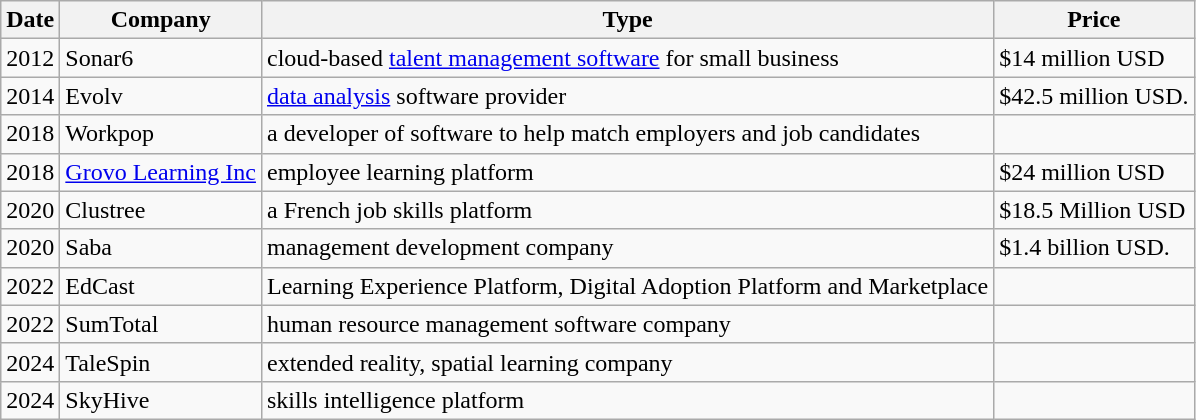<table class="wikitable">
<tr>
<th>Date</th>
<th>Company</th>
<th>Type</th>
<th>Price</th>
</tr>
<tr>
<td>2012</td>
<td>Sonar6</td>
<td>cloud-based <a href='#'>talent management software</a> for small business</td>
<td>$14 million USD</td>
</tr>
<tr>
<td>2014</td>
<td>Evolv</td>
<td><a href='#'>data analysis</a> software provider</td>
<td>$42.5 million USD.</td>
</tr>
<tr>
<td>2018</td>
<td>Workpop</td>
<td>a developer of software to help match employers and job candidates</td>
<td></td>
</tr>
<tr>
<td>2018</td>
<td><a href='#'>Grovo Learning Inc</a></td>
<td>employee learning platform</td>
<td>$24 million USD</td>
</tr>
<tr>
<td>2020</td>
<td>Clustree</td>
<td>a French job skills platform</td>
<td>$18.5 Million USD</td>
</tr>
<tr>
<td>2020</td>
<td>Saba</td>
<td>management development company</td>
<td>$1.4 billion USD.</td>
</tr>
<tr>
<td>2022</td>
<td>EdCast</td>
<td>Learning Experience Platform, Digital Adoption Platform and Marketplace</td>
<td></td>
</tr>
<tr>
<td>2022</td>
<td>SumTotal</td>
<td>human resource management software company</td>
<td></td>
</tr>
<tr>
<td>2024</td>
<td>TaleSpin</td>
<td>extended reality, spatial learning company</td>
<td></td>
</tr>
<tr>
<td>2024</td>
<td>SkyHive</td>
<td>skills intelligence platform</td>
<td></td>
</tr>
</table>
